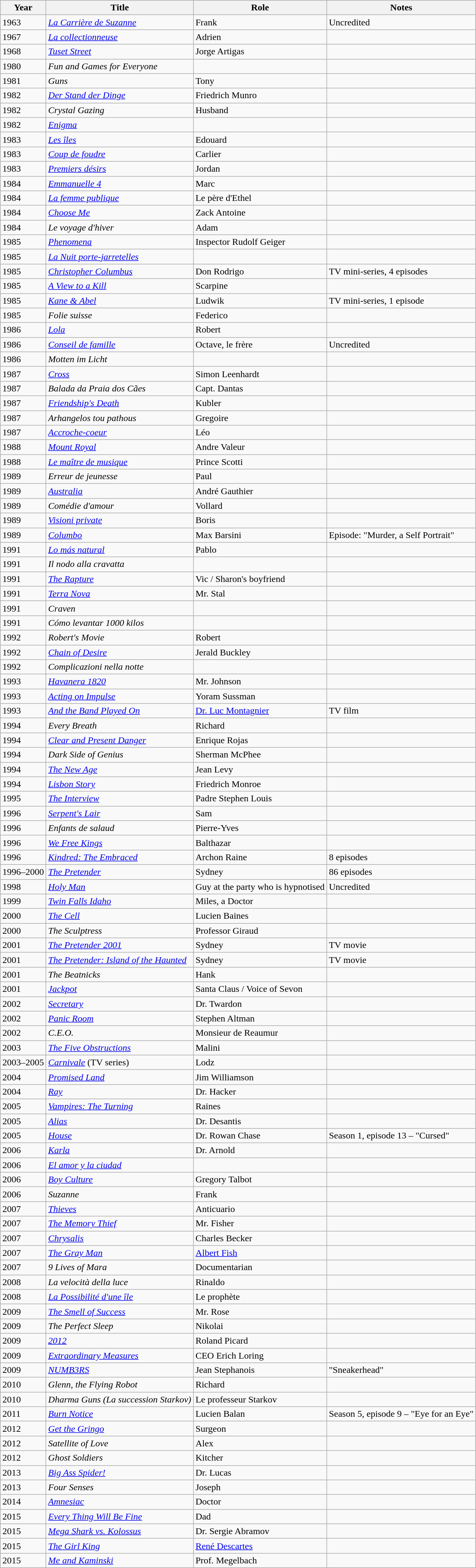<table class="wikitable sortable">
<tr>
<th>Year</th>
<th>Title</th>
<th>Role</th>
<th class="unsortable">Notes</th>
</tr>
<tr>
<td>1963</td>
<td><em><a href='#'>La Carrière de Suzanne</a></em></td>
<td>Frank</td>
<td>Uncredited</td>
</tr>
<tr>
<td>1967</td>
<td><em><a href='#'>La collectionneuse</a></em></td>
<td>Adrien</td>
<td></td>
</tr>
<tr>
<td>1968</td>
<td><em><a href='#'>Tuset Street</a></em></td>
<td>Jorge Artigas</td>
<td></td>
</tr>
<tr>
<td>1980</td>
<td><em>Fun and Games for Everyone</em></td>
<td></td>
<td></td>
</tr>
<tr>
<td>1981</td>
<td><em>Guns</em></td>
<td>Tony</td>
<td></td>
</tr>
<tr>
<td>1982</td>
<td><em><a href='#'>Der Stand der Dinge</a></em></td>
<td>Friedrich Munro</td>
<td></td>
</tr>
<tr>
<td>1982</td>
<td><em>Crystal Gazing</em></td>
<td>Husband</td>
<td></td>
</tr>
<tr>
<td>1982</td>
<td><em><a href='#'>Enigma</a></em></td>
<td></td>
<td></td>
</tr>
<tr>
<td>1983</td>
<td><em><a href='#'>Les îles</a></em></td>
<td>Edouard</td>
<td></td>
</tr>
<tr>
<td>1983</td>
<td><em><a href='#'>Coup de foudre</a></em></td>
<td>Carlier</td>
<td></td>
</tr>
<tr>
<td>1983</td>
<td><em><a href='#'>Premiers désirs</a></em></td>
<td>Jordan</td>
<td></td>
</tr>
<tr>
<td>1984</td>
<td><em><a href='#'>Emmanuelle 4</a></em></td>
<td>Marc</td>
<td></td>
</tr>
<tr>
<td>1984</td>
<td><em><a href='#'>La femme publique</a></em></td>
<td>Le père d'Ethel</td>
<td></td>
</tr>
<tr>
<td>1984</td>
<td><em><a href='#'>Choose Me</a></em></td>
<td>Zack Antoine</td>
<td></td>
</tr>
<tr>
<td>1984</td>
<td><em>Le voyage d'hiver</em></td>
<td>Adam</td>
<td></td>
</tr>
<tr>
<td>1985</td>
<td><em><a href='#'>Phenomena</a></em></td>
<td>Inspector Rudolf Geiger</td>
<td></td>
</tr>
<tr>
<td>1985</td>
<td><em><a href='#'>La Nuit porte-jarretelles</a></em></td>
<td></td>
<td></td>
</tr>
<tr>
<td>1985</td>
<td><em><a href='#'>Christopher Columbus</a></em></td>
<td>Don Rodrigo</td>
<td>TV mini-series, 4 episodes</td>
</tr>
<tr>
<td>1985</td>
<td><em><a href='#'>A View to a Kill</a></em></td>
<td>Scarpine</td>
<td></td>
</tr>
<tr>
<td>1985</td>
<td><em><a href='#'>Kane & Abel</a></em></td>
<td>Ludwik</td>
<td>TV mini-series, 1 episode</td>
</tr>
<tr>
<td>1985</td>
<td><em>Folie suisse</em></td>
<td>Federico</td>
<td></td>
</tr>
<tr>
<td>1986</td>
<td><em><a href='#'>Lola</a></em></td>
<td>Robert</td>
<td></td>
</tr>
<tr>
<td>1986</td>
<td><em><a href='#'>Conseil de famille</a></em></td>
<td>Octave, le frère</td>
<td>Uncredited</td>
</tr>
<tr>
<td>1986</td>
<td><em>Motten im Licht</em></td>
<td></td>
<td></td>
</tr>
<tr>
<td>1987</td>
<td><em><a href='#'>Cross</a></em></td>
<td>Simon Leenhardt</td>
<td></td>
</tr>
<tr>
<td>1987</td>
<td><em>Balada da Praia dos Cães</em></td>
<td>Capt. Dantas</td>
<td></td>
</tr>
<tr>
<td>1987</td>
<td><em><a href='#'>Friendship's Death</a></em></td>
<td>Kubler</td>
<td></td>
</tr>
<tr>
<td>1987</td>
<td><em>Arhangelos tou pathous</em></td>
<td>Gregoire</td>
<td></td>
</tr>
<tr>
<td>1987</td>
<td><em><a href='#'>Accroche-coeur</a></em></td>
<td>Léo</td>
<td></td>
</tr>
<tr>
<td>1988</td>
<td><em><a href='#'>Mount Royal</a></em></td>
<td>Andre Valeur</td>
<td></td>
</tr>
<tr>
<td>1988</td>
<td><em><a href='#'>Le maître de musique</a></em></td>
<td>Prince Scotti</td>
<td></td>
</tr>
<tr>
<td>1989</td>
<td><em>Erreur de jeunesse</em></td>
<td>Paul</td>
<td></td>
</tr>
<tr>
<td>1989</td>
<td><em><a href='#'>Australia</a></em></td>
<td>André Gauthier</td>
<td></td>
</tr>
<tr>
<td>1989</td>
<td><em>Comédie d'amour</em></td>
<td>Vollard</td>
<td></td>
</tr>
<tr>
<td>1989</td>
<td><em><a href='#'>Visioni private</a></em></td>
<td>Boris</td>
<td></td>
</tr>
<tr>
<td>1989</td>
<td><em><a href='#'>Columbo</a></em></td>
<td>Max Barsini</td>
<td>Episode: "Murder, a Self Portrait"</td>
</tr>
<tr>
<td>1991</td>
<td><em><a href='#'>Lo más natural</a></em></td>
<td>Pablo</td>
<td></td>
</tr>
<tr>
<td>1991</td>
<td><em>Il nodo alla cravatta</em></td>
<td></td>
<td></td>
</tr>
<tr>
<td>1991</td>
<td><em><a href='#'>The Rapture</a></em></td>
<td>Vic / Sharon's boyfriend</td>
<td></td>
</tr>
<tr>
<td>1991</td>
<td><em><a href='#'>Terra Nova</a></em></td>
<td>Mr. Stal</td>
<td></td>
</tr>
<tr>
<td>1991</td>
<td><em>Craven</em></td>
<td></td>
<td></td>
</tr>
<tr>
<td>1991</td>
<td><em>Cómo levantar 1000 kilos</em></td>
<td></td>
<td></td>
</tr>
<tr>
<td>1992</td>
<td><em>Robert's Movie</em></td>
<td>Robert</td>
<td></td>
</tr>
<tr>
<td>1992</td>
<td><em><a href='#'>Chain of Desire</a></em></td>
<td>Jerald Buckley</td>
<td></td>
</tr>
<tr>
<td>1992</td>
<td><em>Complicazioni nella notte</em></td>
<td></td>
<td></td>
</tr>
<tr>
<td>1993</td>
<td><em><a href='#'>Havanera 1820</a></em></td>
<td>Mr. Johnson</td>
<td></td>
</tr>
<tr>
<td>1993</td>
<td><em><a href='#'>Acting on Impulse</a></em></td>
<td>Yoram Sussman</td>
<td></td>
</tr>
<tr>
<td>1993</td>
<td><em><a href='#'>And the Band Played On</a></em></td>
<td><a href='#'>Dr. Luc Montagnier</a></td>
<td>TV film</td>
</tr>
<tr>
<td>1994</td>
<td><em>Every Breath</em></td>
<td>Richard</td>
<td></td>
</tr>
<tr>
<td>1994</td>
<td><em><a href='#'>Clear and Present Danger</a></em></td>
<td>Enrique Rojas</td>
<td></td>
</tr>
<tr>
<td>1994</td>
<td><em>Dark Side of Genius</em></td>
<td>Sherman McPhee</td>
<td></td>
</tr>
<tr>
<td>1994</td>
<td><em><a href='#'>The New Age</a></em></td>
<td>Jean Levy</td>
<td></td>
</tr>
<tr>
<td>1994</td>
<td><em><a href='#'>Lisbon Story</a></em></td>
<td>Friedrich Monroe</td>
<td></td>
</tr>
<tr>
<td>1995</td>
<td><em><a href='#'>The Interview</a></em></td>
<td>Padre Stephen Louis</td>
<td></td>
</tr>
<tr>
<td>1996</td>
<td><em><a href='#'>Serpent's Lair</a></em></td>
<td>Sam</td>
<td></td>
</tr>
<tr>
<td>1996</td>
<td><em>Enfants de salaud</em></td>
<td>Pierre-Yves</td>
<td></td>
</tr>
<tr>
<td>1996</td>
<td><em><a href='#'>We Free Kings</a></em></td>
<td>Balthazar</td>
<td></td>
</tr>
<tr>
<td>1996</td>
<td><em><a href='#'>Kindred: The Embraced</a></em></td>
<td>Archon Raine</td>
<td>8 episodes</td>
</tr>
<tr>
<td>1996–2000</td>
<td><em><a href='#'>The Pretender</a></em></td>
<td>Sydney</td>
<td>86 episodes</td>
</tr>
<tr>
<td>1998</td>
<td><em><a href='#'>Holy Man</a></em></td>
<td>Guy at the party who is hypnotised</td>
<td>Uncredited</td>
</tr>
<tr>
<td>1999</td>
<td><em><a href='#'>Twin Falls Idaho</a></em></td>
<td>Miles, a Doctor</td>
<td></td>
</tr>
<tr>
<td>2000</td>
<td><em><a href='#'>The Cell</a></em></td>
<td>Lucien Baines</td>
<td></td>
</tr>
<tr>
<td>2000</td>
<td><em>The Sculptress</em></td>
<td>Professor Giraud</td>
<td></td>
</tr>
<tr>
<td>2001</td>
<td><em><a href='#'>The Pretender 2001</a></em></td>
<td>Sydney</td>
<td>TV movie</td>
</tr>
<tr>
<td>2001</td>
<td><em><a href='#'>The Pretender: Island of the Haunted</a></em></td>
<td>Sydney</td>
<td>TV movie</td>
</tr>
<tr>
<td>2001</td>
<td><em>The Beatnicks</em></td>
<td>Hank</td>
<td></td>
</tr>
<tr>
<td>2001</td>
<td><em><a href='#'>Jackpot</a></em></td>
<td>Santa Claus / Voice of Sevon</td>
<td></td>
</tr>
<tr>
<td>2002</td>
<td><em><a href='#'>Secretary</a></em></td>
<td>Dr. Twardon</td>
<td></td>
</tr>
<tr>
<td>2002</td>
<td><em><a href='#'>Panic Room</a></em></td>
<td>Stephen Altman</td>
<td></td>
</tr>
<tr>
<td>2002</td>
<td><em>C.E.O.</em></td>
<td>Monsieur de Reaumur</td>
<td></td>
</tr>
<tr>
<td>2003</td>
<td><em><a href='#'>The Five Obstructions</a></em></td>
<td>Malini</td>
<td></td>
</tr>
<tr>
<td>2003–2005</td>
<td><em><a href='#'>Carnivale</a></em> (TV series)</td>
<td>Lodz</td>
<td></td>
</tr>
<tr>
<td>2004</td>
<td><em><a href='#'>Promised Land</a></em></td>
<td>Jim Williamson</td>
<td></td>
</tr>
<tr>
<td>2004</td>
<td><em><a href='#'>Ray</a></em></td>
<td>Dr. Hacker</td>
<td></td>
</tr>
<tr>
<td>2005</td>
<td><em><a href='#'>Vampires: The Turning</a></em></td>
<td>Raines</td>
<td></td>
</tr>
<tr>
<td>2005</td>
<td><em><a href='#'>Alias</a></em></td>
<td>Dr. Desantis</td>
<td></td>
</tr>
<tr>
<td>2005</td>
<td><em><a href='#'>House</a></em></td>
<td>Dr. Rowan Chase</td>
<td>Season 1, episode 13 – "Cursed"</td>
</tr>
<tr>
<td>2006</td>
<td><em><a href='#'>Karla</a></em></td>
<td>Dr. Arnold</td>
<td></td>
</tr>
<tr>
<td>2006</td>
<td><em><a href='#'>El amor y la ciudad</a></em></td>
<td></td>
<td></td>
</tr>
<tr>
<td>2006</td>
<td><em><a href='#'>Boy Culture</a></em></td>
<td>Gregory Talbot</td>
<td></td>
</tr>
<tr>
<td>2006</td>
<td><em>Suzanne</em></td>
<td>Frank</td>
<td></td>
</tr>
<tr>
<td>2007</td>
<td><em><a href='#'>Thieves</a></em></td>
<td>Anticuario</td>
<td></td>
</tr>
<tr>
<td>2007</td>
<td><em><a href='#'>The Memory Thief</a></em></td>
<td>Mr. Fisher</td>
<td></td>
</tr>
<tr>
<td>2007</td>
<td><em><a href='#'>Chrysalis</a></em></td>
<td>Charles Becker</td>
<td></td>
</tr>
<tr>
<td>2007</td>
<td><em><a href='#'>The Gray Man</a></em></td>
<td><a href='#'>Albert Fish</a></td>
<td></td>
</tr>
<tr>
<td>2007</td>
<td><em>9 Lives of Mara</em></td>
<td>Documentarian</td>
<td></td>
</tr>
<tr>
<td>2008</td>
<td><em>La velocità della luce</em></td>
<td>Rinaldo</td>
<td></td>
</tr>
<tr>
<td>2008</td>
<td><em><a href='#'>La Possibilité d'une île</a></em></td>
<td>Le prophète</td>
<td></td>
</tr>
<tr>
<td>2009</td>
<td><em><a href='#'>The Smell of Success</a></em></td>
<td>Mr. Rose</td>
<td></td>
</tr>
<tr>
<td>2009</td>
<td><em>The Perfect Sleep</em></td>
<td>Nikolai</td>
<td></td>
</tr>
<tr>
<td>2009</td>
<td><em><a href='#'>2012</a></em></td>
<td>Roland Picard</td>
<td></td>
</tr>
<tr>
<td>2009</td>
<td><em><a href='#'>Extraordinary Measures</a></em></td>
<td>CEO Erich Loring</td>
<td></td>
</tr>
<tr>
<td>2009</td>
<td><em><a href='#'>NUMB3RS</a></em></td>
<td>Jean Stephanois</td>
<td>"Sneakerhead"</td>
</tr>
<tr>
<td>2010</td>
<td><em>Glenn, the Flying Robot</em></td>
<td>Richard</td>
<td></td>
</tr>
<tr>
<td>2010</td>
<td><em>Dharma Guns (La succession Starkov)</em></td>
<td>Le professeur Starkov</td>
<td></td>
</tr>
<tr>
<td>2011</td>
<td><em><a href='#'>Burn Notice</a></em></td>
<td>Lucien Balan</td>
<td>Season 5, episode 9 – "Eye for an Eye"</td>
</tr>
<tr>
<td>2012</td>
<td><em><a href='#'>Get the Gringo</a></em></td>
<td>Surgeon</td>
<td></td>
</tr>
<tr>
<td>2012</td>
<td><em>Satellite of Love</em></td>
<td>Alex</td>
<td></td>
</tr>
<tr>
<td>2012</td>
<td><em>Ghost Soldiers</em></td>
<td>Kitcher</td>
<td></td>
</tr>
<tr>
<td>2013</td>
<td><em><a href='#'>Big Ass Spider!</a></em></td>
<td>Dr. Lucas</td>
<td></td>
</tr>
<tr>
<td>2013</td>
<td><em>Four Senses</em></td>
<td>Joseph</td>
<td></td>
</tr>
<tr>
<td>2014</td>
<td><em><a href='#'>Amnesiac</a></em></td>
<td>Doctor</td>
<td></td>
</tr>
<tr>
<td>2015</td>
<td><em><a href='#'>Every Thing Will Be Fine</a></em></td>
<td>Dad</td>
<td></td>
</tr>
<tr>
<td>2015</td>
<td><em><a href='#'>Mega Shark vs. Kolossus</a></em></td>
<td>Dr. Sergie Abramov</td>
<td></td>
</tr>
<tr>
<td>2015</td>
<td><em><a href='#'>The Girl King</a></em></td>
<td><a href='#'>René Descartes</a></td>
<td></td>
</tr>
<tr>
<td>2015</td>
<td><em><a href='#'>Me and Kaminski</a></em></td>
<td>Prof. Megelbach</td>
<td></td>
</tr>
</table>
